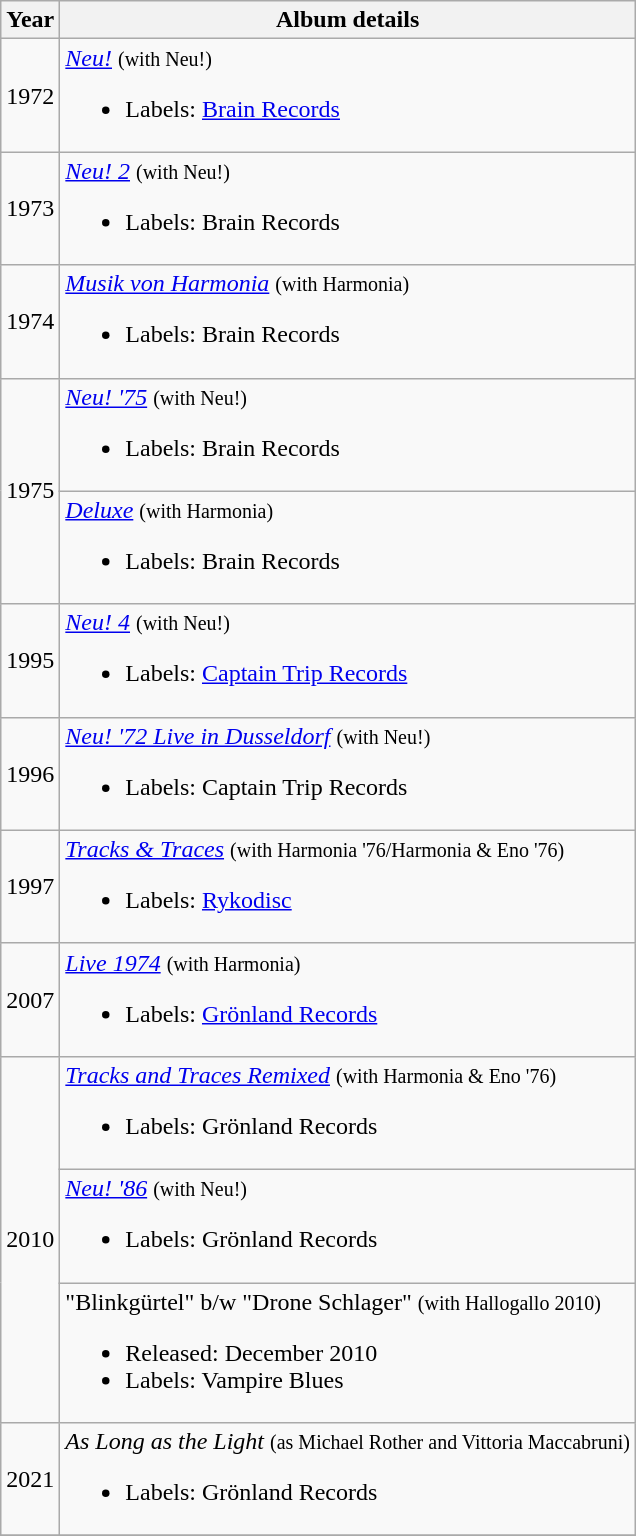<table class="wikitable">
<tr>
<th>Year</th>
<th>Album details</th>
</tr>
<tr>
<td>1972</td>
<td><em><a href='#'>Neu!</a></em> <small>(with Neu!)</small><br><ul><li>Labels: <a href='#'>Brain Records</a></li></ul></td>
</tr>
<tr>
<td>1973</td>
<td><em><a href='#'>Neu! 2</a></em> <small>(with Neu!)</small><br><ul><li>Labels: Brain Records</li></ul></td>
</tr>
<tr>
<td>1974</td>
<td><em><a href='#'>Musik von Harmonia</a></em> <small>(with Harmonia)</small><br><ul><li>Labels: Brain Records</li></ul></td>
</tr>
<tr>
<td rowspan=2>1975</td>
<td><em><a href='#'>Neu! '75</a></em> <small>(with Neu!)</small><br><ul><li>Labels: Brain Records</li></ul></td>
</tr>
<tr>
<td><em><a href='#'>Deluxe</a></em> <small>(with Harmonia)</small><br><ul><li>Labels: Brain Records</li></ul></td>
</tr>
<tr>
<td>1995</td>
<td><em><a href='#'>Neu! 4</a></em> <small>(with Neu!)</small><br><ul><li>Labels: <a href='#'>Captain Trip Records</a></li></ul></td>
</tr>
<tr>
<td>1996</td>
<td><em><a href='#'>Neu! '72 Live in Dusseldorf</a></em> <small>(with Neu!)</small><br><ul><li>Labels: Captain Trip Records</li></ul></td>
</tr>
<tr>
<td>1997</td>
<td><em><a href='#'>Tracks & Traces</a></em> <small>(with Harmonia '76/Harmonia & Eno '76)</small><br><ul><li>Labels: <a href='#'>Rykodisc</a></li></ul></td>
</tr>
<tr>
<td>2007</td>
<td><em><a href='#'>Live 1974</a></em> <small>(with Harmonia)</small><br><ul><li>Labels: <a href='#'>Grönland Records</a></li></ul></td>
</tr>
<tr>
<td rowspan=3>2010</td>
<td><em><a href='#'>Tracks and Traces Remixed</a></em> <small>(with Harmonia & Eno '76)</small><br><ul><li>Labels: Grönland Records</li></ul></td>
</tr>
<tr>
<td><em><a href='#'>Neu! '86</a></em> <small>(with Neu!)</small><br><ul><li>Labels: Grönland Records</li></ul></td>
</tr>
<tr>
<td>"Blinkgürtel" b/w "Drone Schlager" <small>(with Hallogallo 2010)</small><br><ul><li>Released: December 2010</li><li>Labels: Vampire Blues</li></ul></td>
</tr>
<tr>
<td>2021</td>
<td><em>As Long as the Light</em> <small>(as Michael Rother and Vittoria Maccabruni)</small><br><ul><li>Labels: Grönland Records</li></ul></td>
</tr>
<tr>
</tr>
</table>
